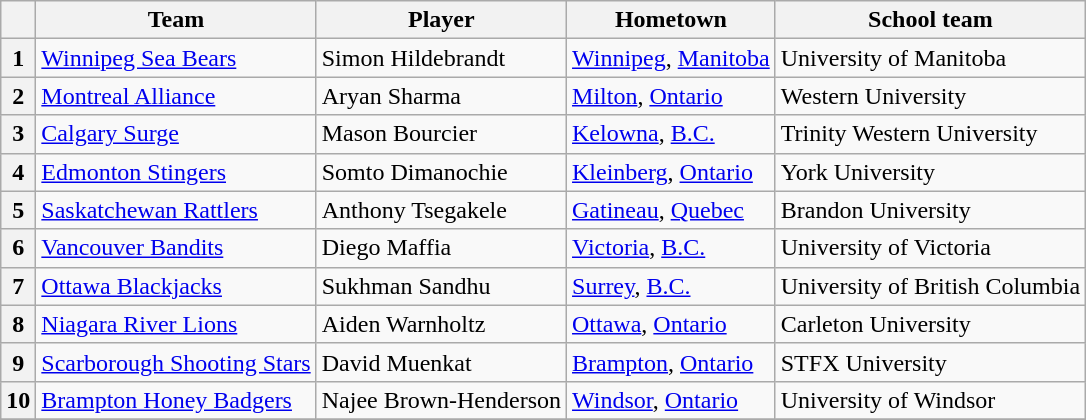<table class="wikitable">
<tr>
<th></th>
<th>Team</th>
<th>Player</th>
<th>Hometown</th>
<th>School team</th>
</tr>
<tr>
<th>1</th>
<td><a href='#'>Winnipeg Sea Bears</a></td>
<td>Simon Hildebrandt</td>
<td><a href='#'>Winnipeg</a>, <a href='#'>Manitoba</a></td>
<td>University of Manitoba</td>
</tr>
<tr>
<th>2</th>
<td><a href='#'>Montreal Alliance</a></td>
<td>Aryan Sharma</td>
<td><a href='#'>Milton</a>, <a href='#'>Ontario</a></td>
<td>Western University</td>
</tr>
<tr>
<th>3</th>
<td><a href='#'>Calgary Surge</a></td>
<td>Mason Bourcier</td>
<td><a href='#'>Kelowna</a>, <a href='#'>B.C.</a></td>
<td>Trinity Western University</td>
</tr>
<tr>
<th>4</th>
<td><a href='#'>Edmonton Stingers</a></td>
<td>Somto Dimanochie</td>
<td><a href='#'>Kleinberg</a>, <a href='#'>Ontario</a></td>
<td>York University</td>
</tr>
<tr>
<th>5</th>
<td><a href='#'>Saskatchewan Rattlers</a></td>
<td>Anthony Tsegakele</td>
<td><a href='#'>Gatineau</a>, <a href='#'>Quebec</a></td>
<td>Brandon University</td>
</tr>
<tr>
<th>6</th>
<td><a href='#'>Vancouver Bandits</a></td>
<td>Diego Maffia</td>
<td><a href='#'>Victoria</a>, <a href='#'>B.C.</a></td>
<td>University of Victoria</td>
</tr>
<tr>
<th>7</th>
<td><a href='#'>Ottawa Blackjacks</a></td>
<td>Sukhman Sandhu</td>
<td><a href='#'>Surrey</a>, <a href='#'>B.C.</a></td>
<td>University of British Columbia</td>
</tr>
<tr>
<th>8</th>
<td><a href='#'>Niagara River Lions</a></td>
<td>Aiden Warnholtz</td>
<td><a href='#'>Ottawa</a>, <a href='#'>Ontario</a></td>
<td>Carleton University</td>
</tr>
<tr>
<th>9</th>
<td><a href='#'>Scarborough Shooting Stars</a></td>
<td>David Muenkat</td>
<td><a href='#'>Brampton</a>, <a href='#'>Ontario</a></td>
<td>STFX University</td>
</tr>
<tr>
<th>10</th>
<td><a href='#'>Brampton Honey Badgers</a></td>
<td>Najee Brown-Henderson</td>
<td><a href='#'>Windsor</a>, <a href='#'>Ontario</a></td>
<td>University of Windsor</td>
</tr>
<tr>
</tr>
</table>
